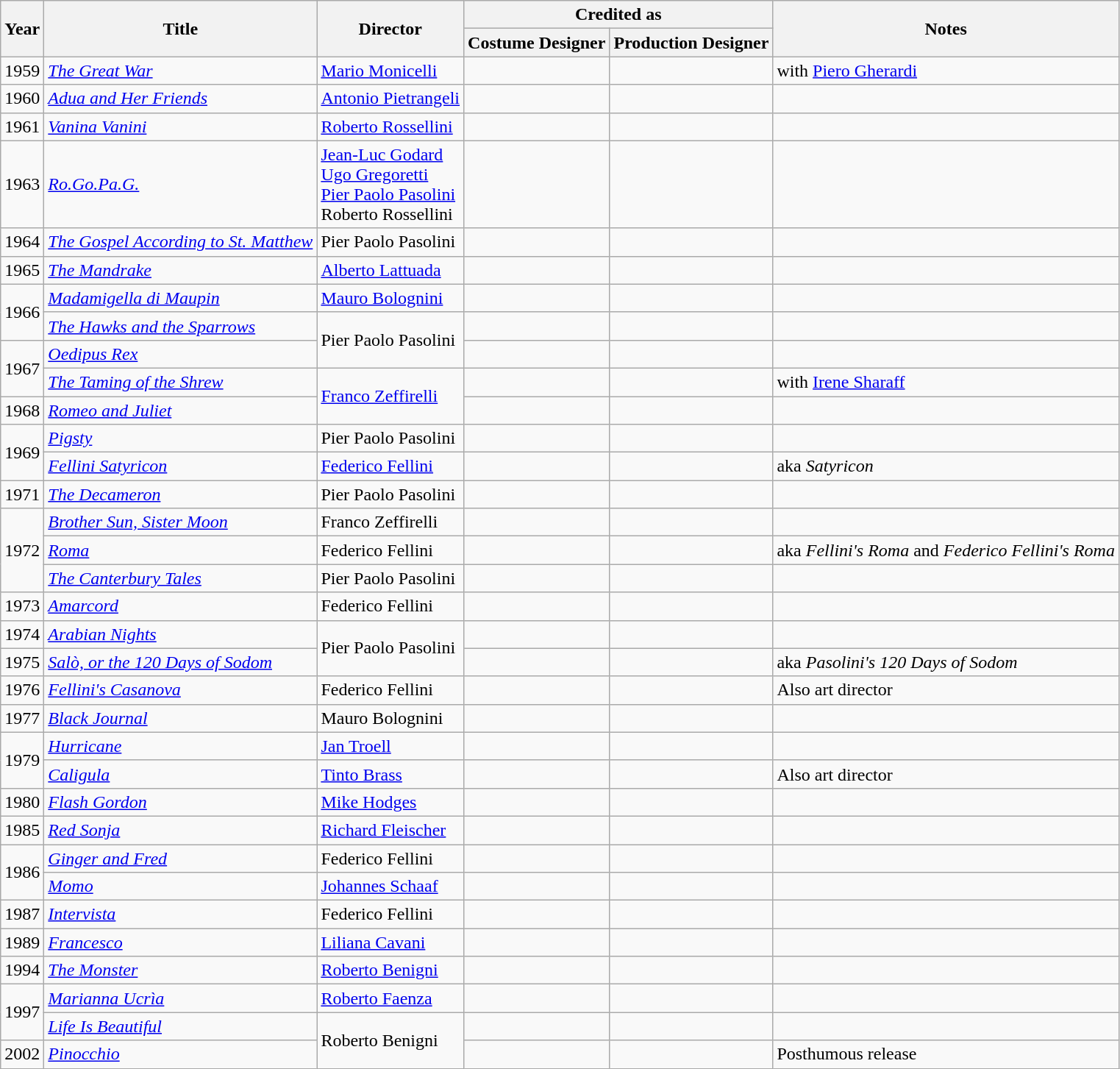<table class="wikitable sortable">
<tr>
<th rowspan="2" scope="col">Year</th>
<th rowspan="2" scope="col">Title</th>
<th rowspan="2" scope="col">Director</th>
<th colspan="2" scope="col">Credited as</th>
<th rowspan="2" class="unsortable" scope="col">Notes</th>
</tr>
<tr>
<th scope="col">Costume Designer</th>
<th scope="col">Production Designer</th>
</tr>
<tr>
<td>1959</td>
<td><em><a href='#'>The Great War</a></em></td>
<td><a href='#'>Mario Monicelli</a></td>
<td></td>
<td></td>
<td>with <a href='#'>Piero Gherardi</a></td>
</tr>
<tr>
<td>1960</td>
<td><em><a href='#'>Adua and Her Friends</a></em></td>
<td><a href='#'>Antonio Pietrangeli</a></td>
<td></td>
<td></td>
<td></td>
</tr>
<tr>
<td>1961</td>
<td><em><a href='#'>Vanina Vanini</a></em></td>
<td><a href='#'>Roberto Rossellini</a></td>
<td></td>
<td></td>
<td></td>
</tr>
<tr>
<td>1963</td>
<td><em><a href='#'>Ro.Go.Pa.G.</a></em></td>
<td><a href='#'>Jean-Luc Godard</a><br><a href='#'>Ugo Gregoretti</a><br><a href='#'>Pier Paolo Pasolini</a><br>Roberto Rossellini</td>
<td></td>
<td></td>
<td></td>
</tr>
<tr>
<td>1964</td>
<td><em><a href='#'>The Gospel According to St. Matthew</a></em></td>
<td>Pier Paolo Pasolini</td>
<td></td>
<td></td>
<td></td>
</tr>
<tr>
<td>1965</td>
<td><em><a href='#'>The Mandrake</a></em></td>
<td><a href='#'>Alberto Lattuada</a></td>
<td></td>
<td></td>
<td></td>
</tr>
<tr>
<td rowspan="2">1966</td>
<td><em><a href='#'>Madamigella di Maupin</a></em></td>
<td><a href='#'>Mauro Bolognini</a></td>
<td></td>
<td></td>
<td></td>
</tr>
<tr>
<td><em><a href='#'>The Hawks and the Sparrows</a></em></td>
<td rowspan="2">Pier Paolo Pasolini</td>
<td></td>
<td></td>
<td></td>
</tr>
<tr>
<td rowspan="2">1967</td>
<td><em><a href='#'>Oedipus Rex</a></em></td>
<td></td>
<td></td>
<td></td>
</tr>
<tr>
<td><em><a href='#'>The Taming of the Shrew</a></em></td>
<td rowspan="2"><a href='#'>Franco Zeffirelli</a></td>
<td></td>
<td></td>
<td>with <a href='#'>Irene Sharaff</a></td>
</tr>
<tr>
<td>1968</td>
<td><em><a href='#'>Romeo and Juliet</a></em></td>
<td></td>
<td></td>
<td></td>
</tr>
<tr>
<td rowspan="2">1969</td>
<td><em><a href='#'>Pigsty</a></em></td>
<td>Pier Paolo Pasolini</td>
<td></td>
<td></td>
<td></td>
</tr>
<tr>
<td><em><a href='#'>Fellini Satyricon</a></em></td>
<td><a href='#'>Federico Fellini</a></td>
<td></td>
<td></td>
<td>aka <em>Satyricon</em></td>
</tr>
<tr>
<td>1971</td>
<td><em><a href='#'>The Decameron</a></em></td>
<td>Pier Paolo Pasolini</td>
<td></td>
<td></td>
<td></td>
</tr>
<tr>
<td rowspan="3">1972</td>
<td><em><a href='#'>Brother Sun, Sister Moon</a></em></td>
<td>Franco Zeffirelli</td>
<td></td>
<td></td>
<td></td>
</tr>
<tr>
<td><em><a href='#'>Roma</a></em></td>
<td>Federico Fellini</td>
<td></td>
<td></td>
<td>aka <em>Fellini's Roma</em> and <em>Federico Fellini's Roma</em></td>
</tr>
<tr>
<td><em><a href='#'>The Canterbury Tales</a></em></td>
<td>Pier Paolo Pasolini</td>
<td></td>
<td></td>
<td></td>
</tr>
<tr>
<td>1973</td>
<td><em><a href='#'>Amarcord</a></em></td>
<td>Federico Fellini</td>
<td></td>
<td></td>
<td></td>
</tr>
<tr>
<td>1974</td>
<td><em><a href='#'>Arabian Nights</a></em></td>
<td rowspan="2">Pier Paolo Pasolini</td>
<td></td>
<td></td>
<td></td>
</tr>
<tr>
<td>1975</td>
<td><em><a href='#'>Salò, or the 120 Days of Sodom</a></em></td>
<td></td>
<td></td>
<td>aka <em>Pasolini's 120 Days of Sodom</em></td>
</tr>
<tr>
<td>1976</td>
<td><em><a href='#'>Fellini's Casanova</a></em></td>
<td>Federico Fellini</td>
<td></td>
<td></td>
<td>Also art director</td>
</tr>
<tr>
<td>1977</td>
<td><em><a href='#'>Black Journal</a></em></td>
<td>Mauro Bolognini</td>
<td></td>
<td></td>
<td></td>
</tr>
<tr>
<td rowspan="2">1979</td>
<td><em><a href='#'>Hurricane</a></em></td>
<td><a href='#'>Jan Troell</a></td>
<td></td>
<td></td>
<td></td>
</tr>
<tr>
<td><em><a href='#'>Caligula</a></em></td>
<td><a href='#'>Tinto Brass</a></td>
<td></td>
<td></td>
<td>Also art director</td>
</tr>
<tr>
<td>1980</td>
<td><em><a href='#'>Flash Gordon</a></em></td>
<td><a href='#'>Mike Hodges</a></td>
<td></td>
<td></td>
<td></td>
</tr>
<tr>
<td>1985</td>
<td><em><a href='#'>Red Sonja</a></em></td>
<td><a href='#'>Richard Fleischer</a></td>
<td></td>
<td></td>
<td></td>
</tr>
<tr>
<td rowspan="2">1986</td>
<td><em><a href='#'>Ginger and Fred</a></em></td>
<td>Federico Fellini</td>
<td></td>
<td></td>
<td></td>
</tr>
<tr>
<td><em><a href='#'>Momo</a></em></td>
<td><a href='#'>Johannes Schaaf</a></td>
<td></td>
<td></td>
<td></td>
</tr>
<tr>
<td>1987</td>
<td><em><a href='#'>Intervista</a></em></td>
<td>Federico Fellini</td>
<td></td>
<td></td>
<td></td>
</tr>
<tr>
<td>1989</td>
<td><em><a href='#'>Francesco</a></em></td>
<td><a href='#'>Liliana Cavani</a></td>
<td></td>
<td></td>
<td></td>
</tr>
<tr>
<td>1994</td>
<td><em><a href='#'>The Monster</a></em></td>
<td><a href='#'>Roberto Benigni</a></td>
<td></td>
<td></td>
<td></td>
</tr>
<tr>
<td rowspan="2">1997</td>
<td><em><a href='#'>Marianna Ucrìa</a></em></td>
<td><a href='#'>Roberto Faenza</a></td>
<td></td>
<td></td>
<td></td>
</tr>
<tr>
<td><em><a href='#'>Life Is Beautiful</a></em></td>
<td rowspan="2">Roberto Benigni</td>
<td></td>
<td></td>
<td></td>
</tr>
<tr>
<td>2002</td>
<td><em><a href='#'>Pinocchio</a></em></td>
<td></td>
<td></td>
<td>Posthumous release</td>
</tr>
</table>
